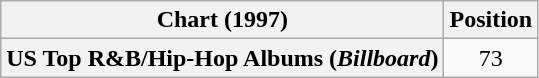<table class="wikitable plainrowheaders" style="text-align:center">
<tr>
<th scope="col">Chart (1997)</th>
<th scope="col">Position</th>
</tr>
<tr>
<th scope="row">US Top R&B/Hip-Hop Albums (<em>Billboard</em>)</th>
<td>73</td>
</tr>
</table>
